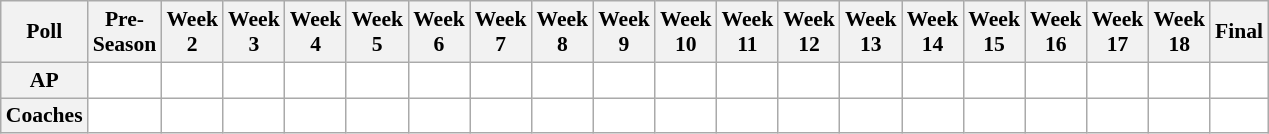<table class="wikitable" style="white-space:nowrap;font-size:90%">
<tr>
<th>Poll</th>
<th>Pre-<br>Season</th>
<th>Week<br>2</th>
<th>Week<br>3</th>
<th>Week<br>4</th>
<th>Week<br>5</th>
<th>Week<br>6</th>
<th>Week<br>7</th>
<th>Week<br>8</th>
<th>Week<br>9</th>
<th>Week<br>10</th>
<th>Week<br>11</th>
<th>Week<br>12</th>
<th>Week<br>13</th>
<th>Week<br>14</th>
<th>Week<br>15</th>
<th>Week<br>16</th>
<th>Week<br>17</th>
<th>Week<br>18</th>
<th>Final</th>
</tr>
<tr style="text-align:center;">
<th>AP</th>
<td style="background:#FFF;"></td>
<td style="background:#FFF;"></td>
<td style="background:#FFF;"></td>
<td style="background:#FFF;"></td>
<td style="background:#FFF;"></td>
<td style="background:#FFF;"></td>
<td style="background:#FFF;"></td>
<td style="background:#FFF;"></td>
<td style="background:#FFF;"></td>
<td style="background:#FFF;"></td>
<td style="background:#FFF;"></td>
<td style="background:#FFF;"></td>
<td style="background:#FFF;"></td>
<td style="background:#FFF;"></td>
<td style="background:#FFF;"></td>
<td style="background:#FFF;"></td>
<td style="background:#FFF;"></td>
<td style="background:#FFF;"></td>
<td style="background:#FFF;"></td>
</tr>
<tr style="text-align:center;">
<th>Coaches</th>
<td style="background:#FFF;"></td>
<td style="background:#FFF;"></td>
<td style="background:#FFF;"></td>
<td style="background:#FFF;"></td>
<td style="background:#FFF;"></td>
<td style="background:#FFF;"></td>
<td style="background:#FFF;"></td>
<td style="background:#FFF;"></td>
<td style="background:#FFF;"></td>
<td style="background:#FFF;"></td>
<td style="background:#FFF;"></td>
<td style="background:#FFF;"></td>
<td style="background:#FFF;"></td>
<td style="background:#FFF;"></td>
<td style="background:#FFF;"></td>
<td style="background:#FFF;"></td>
<td style="background:#FFF;"></td>
<td style="background:#FFF;"></td>
<td style="background:#FFF;"></td>
</tr>
</table>
